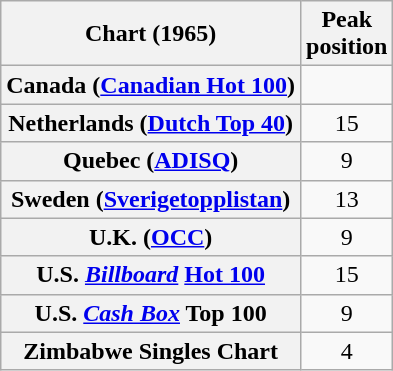<table class="wikitable plainrowheaders sortable">
<tr>
<th>Chart (1965)</th>
<th>Peak<br>position</th>
</tr>
<tr>
<th scope="row">Canada (<a href='#'>Canadian Hot 100</a>)</th>
<td style="text-align:center;"></td>
</tr>
<tr>
<th scope="row">Netherlands (<a href='#'>Dutch Top 40</a>)</th>
<td style="text-align:center;">15</td>
</tr>
<tr>
<th scope="row">Quebec (<a href='#'>ADISQ</a>)</th>
<td style="text-align:center;">9</td>
</tr>
<tr>
<th scope="row">Sweden (<a href='#'>Sverigetopplistan</a>)</th>
<td style="text-align:center;">13</td>
</tr>
<tr>
<th scope="row">U.K. (<a href='#'>OCC</a>)</th>
<td style="text-align:center;">9</td>
</tr>
<tr>
<th scope="row">U.S. <a href='#'><em>Billboard</em></a> <a href='#'>Hot 100</a></th>
<td style="text-align:center;">15</td>
</tr>
<tr>
<th scope="row">U.S. <em><a href='#'>Cash Box</a></em> Top 100</th>
<td style="text-align:center;">9</td>
</tr>
<tr>
<th scope="row">Zimbabwe Singles Chart</th>
<td style="text-align:center;">4</td>
</tr>
</table>
